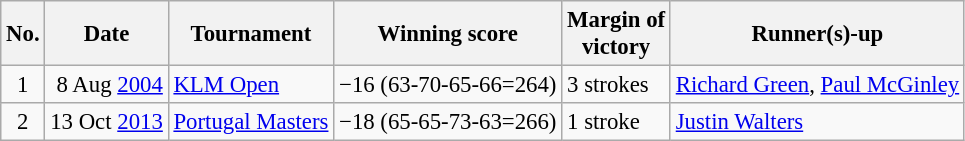<table class="wikitable" style="font-size:95%;">
<tr>
<th>No.</th>
<th>Date</th>
<th>Tournament</th>
<th>Winning score</th>
<th>Margin of<br>victory</th>
<th>Runner(s)-up</th>
</tr>
<tr>
<td align=center>1</td>
<td align=right>8 Aug <a href='#'>2004</a></td>
<td><a href='#'>KLM Open</a></td>
<td>−16 (63-70-65-66=264)</td>
<td>3 strokes</td>
<td> <a href='#'>Richard Green</a>,  <a href='#'>Paul McGinley</a></td>
</tr>
<tr>
<td align=center>2</td>
<td align=right>13 Oct <a href='#'>2013</a></td>
<td><a href='#'>Portugal Masters</a></td>
<td>−18 (65-65-73-63=266)</td>
<td>1 stroke</td>
<td> <a href='#'>Justin Walters</a></td>
</tr>
</table>
